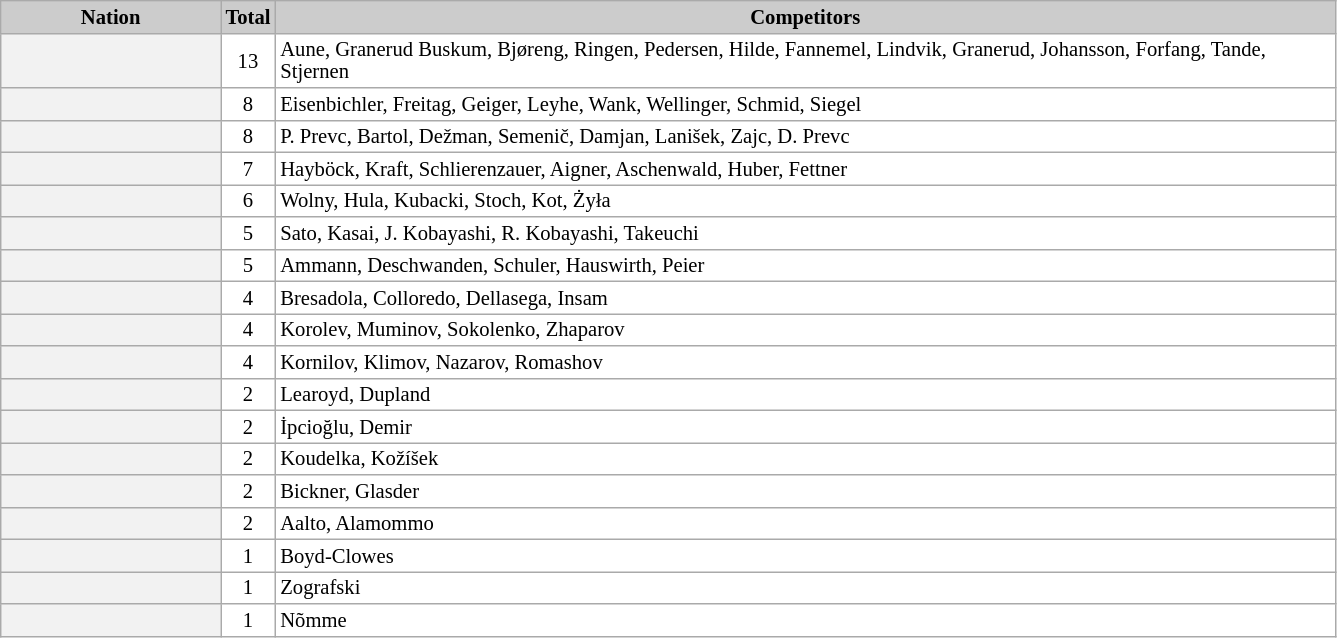<table class="wikitable plainrowheaders" style="background:#fff; font-size:86%; line-height:15px; border:gray solid 1px; border-collapse:collapse;">
<tr style="background:#ccc; text-align:center;">
<th scope="col" style="background:#ccc;" width=140px;">Nation</th>
<th scope="col" style="background:#ccc;" width=30px;">Total</th>
<th scope="col" style="background:#ccc;" width=700px;">Competitors</th>
</tr>
<tr>
<th scope=row align=left></th>
<td align=center>13</td>
<td>Aune, Granerud Buskum, Bjøreng, Ringen, Pedersen, Hilde, Fannemel, Lindvik, Granerud, Johansson, Forfang, Tande, Stjernen</td>
</tr>
<tr>
<th scope=row align=left></th>
<td align=center>8</td>
<td>Eisenbichler, Freitag, Geiger, Leyhe, Wank, Wellinger, Schmid, Siegel</td>
</tr>
<tr>
<th scope=row align=left></th>
<td align=center>8</td>
<td>P. Prevc, Bartol, Dežman, Semenič, Damjan, Lanišek, Zajc, D. Prevc</td>
</tr>
<tr>
<th scope=row align=left></th>
<td align=center>7</td>
<td>Hayböck, Kraft, Schlierenzauer, Aigner, Aschenwald, Huber, Fettner</td>
</tr>
<tr>
<th scope=row align=left></th>
<td align=center>6</td>
<td>Wolny, Hula, Kubacki, Stoch, Kot, Żyła</td>
</tr>
<tr>
<th scope=row align=left></th>
<td align=center>5</td>
<td>Sato, Kasai, J. Kobayashi, R. Kobayashi, Takeuchi</td>
</tr>
<tr>
<th scope=row align=left></th>
<td align=center>5</td>
<td>Ammann, Deschwanden, Schuler, Hauswirth, Peier</td>
</tr>
<tr>
<th scope=row align=left></th>
<td align=center>4</td>
<td>Bresadola, Colloredo, Dellasega, Insam</td>
</tr>
<tr>
<th scope=row align=left></th>
<td align=center>4</td>
<td>Korolev, Muminov, Sokolenko, Zhaparov</td>
</tr>
<tr>
<th scope=row align=left></th>
<td align=center>4</td>
<td>Kornilov, Klimov, Nazarov, Romashov</td>
</tr>
<tr>
<th scope=row align=left></th>
<td align=center>2</td>
<td>Learoyd, Dupland</td>
</tr>
<tr>
<th scope=row align=left></th>
<td align=center>2</td>
<td>İpcioğlu, Demir</td>
</tr>
<tr>
<th scope=row align=left></th>
<td align=center>2</td>
<td>Koudelka, Kožíšek</td>
</tr>
<tr>
<th scope=row align=left></th>
<td align=center>2</td>
<td>Bickner, Glasder</td>
</tr>
<tr>
<th scope=row align=left></th>
<td align=center>2</td>
<td>Aalto, Alamommo</td>
</tr>
<tr>
<th scope=row align=left></th>
<td align=center>1</td>
<td>Boyd-Clowes</td>
</tr>
<tr>
<th scope=row align=left></th>
<td align=center>1</td>
<td>Zografski</td>
</tr>
<tr>
<th scope=row align=left></th>
<td align=center>1</td>
<td>Nõmme</td>
</tr>
</table>
